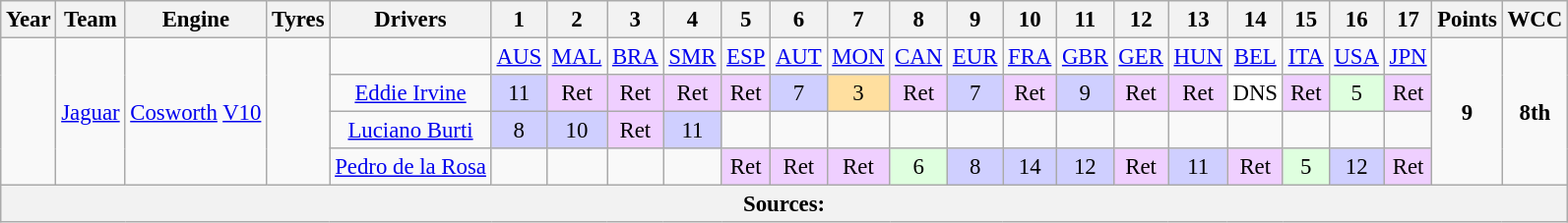<table class="wikitable" style="text-align:center; font-size:95%">
<tr>
<th>Year</th>
<th>Team</th>
<th>Engine</th>
<th>Tyres</th>
<th>Drivers</th>
<th>1</th>
<th>2</th>
<th>3</th>
<th>4</th>
<th>5</th>
<th>6</th>
<th>7</th>
<th>8</th>
<th>9</th>
<th>10</th>
<th>11</th>
<th>12</th>
<th>13</th>
<th>14</th>
<th>15</th>
<th>16</th>
<th>17</th>
<th>Points</th>
<th>WCC</th>
</tr>
<tr>
<td rowspan="4"></td>
<td rowspan="4"><a href='#'>Jaguar</a></td>
<td rowspan="4"><a href='#'>Cosworth</a> <a href='#'>V10</a></td>
<td rowspan="4"></td>
<td></td>
<td><a href='#'>AUS</a></td>
<td><a href='#'>MAL</a></td>
<td><a href='#'>BRA</a></td>
<td><a href='#'>SMR</a></td>
<td><a href='#'>ESP</a></td>
<td><a href='#'>AUT</a></td>
<td><a href='#'>MON</a></td>
<td><a href='#'>CAN</a></td>
<td><a href='#'>EUR</a></td>
<td><a href='#'>FRA</a></td>
<td><a href='#'>GBR</a></td>
<td><a href='#'>GER</a></td>
<td><a href='#'>HUN</a></td>
<td><a href='#'>BEL</a></td>
<td><a href='#'>ITA</a></td>
<td><a href='#'>USA</a></td>
<td><a href='#'>JPN</a></td>
<td rowspan="4"><strong>9</strong></td>
<td rowspan="4"><strong>8th</strong></td>
</tr>
<tr>
<td> <a href='#'>Eddie Irvine</a></td>
<td style="background:#CFCFFF;">11</td>
<td style="background:#EFCFFF;">Ret</td>
<td style="background:#EFCFFF;">Ret</td>
<td style="background:#EFCFFF;">Ret</td>
<td style="background:#EFCFFF;">Ret</td>
<td style="background:#CFCFFF;">7</td>
<td style="background:#FFDF9F;">3</td>
<td style="background:#EFCFFF;">Ret</td>
<td style="background:#CFCFFF;">7</td>
<td style="background:#EFCFFF;">Ret</td>
<td style="background:#CFCFFF;">9</td>
<td style="background:#EFCFFF;">Ret</td>
<td style="background:#EFCFFF;">Ret</td>
<td style="background:#FFFFFF;">DNS</td>
<td style="background:#EFCFFF;">Ret</td>
<td style="background:#DFFFDF;">5</td>
<td style="background:#EFCFFF;">Ret</td>
</tr>
<tr>
<td> <a href='#'>Luciano Burti</a></td>
<td style="background:#CFCFFF;">8</td>
<td style="background:#CFCFFF;">10</td>
<td style="background:#EFCFFF;">Ret</td>
<td style="background:#CFCFFF;">11</td>
<td></td>
<td></td>
<td></td>
<td></td>
<td></td>
<td></td>
<td></td>
<td></td>
<td></td>
<td></td>
<td></td>
<td></td>
<td></td>
</tr>
<tr>
<td> <a href='#'>Pedro de la Rosa</a></td>
<td></td>
<td></td>
<td></td>
<td></td>
<td style="background:#EFCFFF;">Ret</td>
<td style="background:#EFCFFF;">Ret</td>
<td style="background:#EFCFFF;">Ret</td>
<td style="background:#DFFFDF;">6</td>
<td style="background:#CFCFFF;">8</td>
<td style="background:#CFCFFF;">14</td>
<td style="background:#CFCFFF;">12</td>
<td style="background:#EFCFFF;">Ret</td>
<td style="background:#CFCFFF;">11</td>
<td style="background:#EFCFFF;">Ret</td>
<td style="background:#DFFFDF;">5</td>
<td style="background:#CFCFFF;">12</td>
<td style="background:#EFCFFF;">Ret</td>
</tr>
<tr>
<th colspan="24">Sources:</th>
</tr>
</table>
